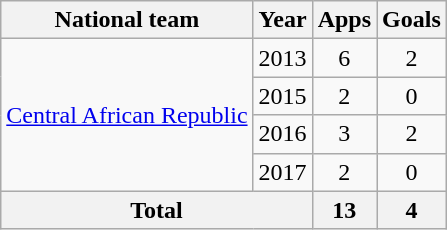<table class="wikitable" style="text-align:center">
<tr>
<th>National team</th>
<th>Year</th>
<th>Apps</th>
<th>Goals</th>
</tr>
<tr>
<td rowspan="4"><a href='#'>Central African Republic</a></td>
<td>2013</td>
<td>6</td>
<td>2</td>
</tr>
<tr>
<td>2015</td>
<td>2</td>
<td>0</td>
</tr>
<tr>
<td>2016</td>
<td>3</td>
<td>2</td>
</tr>
<tr>
<td>2017</td>
<td>2</td>
<td>0</td>
</tr>
<tr>
<th colspan="2">Total</th>
<th>13</th>
<th>4</th>
</tr>
</table>
